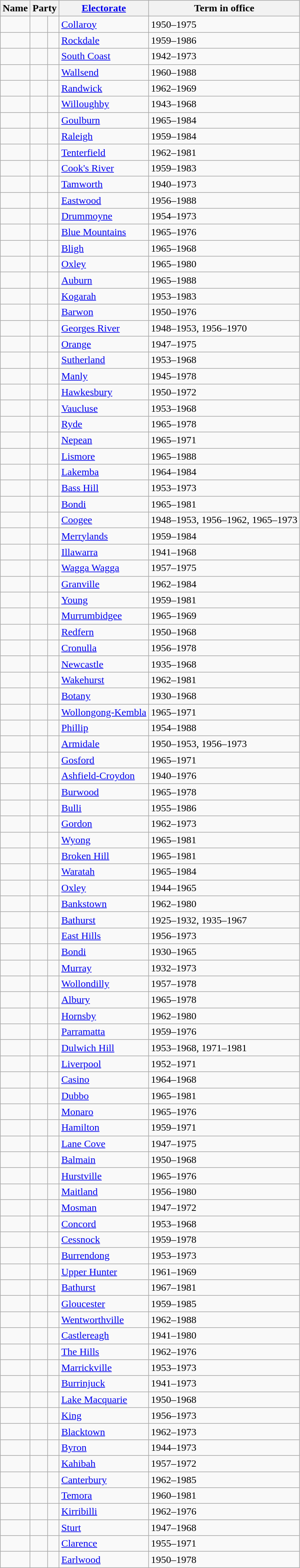<table class="wikitable sortable">
<tr>
<th>Name</th>
<th colspan=2>Party</th>
<th><a href='#'>Electorate</a></th>
<th>Term in office</th>
</tr>
<tr>
<td></td>
<td> </td>
<td></td>
<td><a href='#'>Collaroy</a></td>
<td>1950–1975</td>
</tr>
<tr>
<td></td>
<td> </td>
<td></td>
<td><a href='#'>Rockdale</a></td>
<td>1959–1986</td>
</tr>
<tr>
<td></td>
<td> </td>
<td></td>
<td><a href='#'>South Coast</a></td>
<td>1942–1973</td>
</tr>
<tr>
<td></td>
<td> </td>
<td></td>
<td><a href='#'>Wallsend</a></td>
<td>1960–1988</td>
</tr>
<tr>
<td></td>
<td> </td>
<td></td>
<td><a href='#'>Randwick</a></td>
<td>1962–1969</td>
</tr>
<tr>
<td></td>
<td> </td>
<td></td>
<td><a href='#'>Willoughby</a></td>
<td>1943–1968</td>
</tr>
<tr>
<td></td>
<td> </td>
<td></td>
<td><a href='#'>Goulburn</a></td>
<td>1965–1984</td>
</tr>
<tr>
<td></td>
<td> </td>
<td></td>
<td><a href='#'>Raleigh</a></td>
<td>1959–1984</td>
</tr>
<tr>
<td></td>
<td> </td>
<td></td>
<td><a href='#'>Tenterfield</a></td>
<td>1962–1981</td>
</tr>
<tr>
<td></td>
<td> </td>
<td></td>
<td><a href='#'>Cook's River</a></td>
<td>1959–1983</td>
</tr>
<tr>
<td></td>
<td> </td>
<td></td>
<td><a href='#'>Tamworth</a></td>
<td>1940–1973</td>
</tr>
<tr>
<td></td>
<td> </td>
<td></td>
<td><a href='#'>Eastwood</a></td>
<td>1956–1988</td>
</tr>
<tr>
<td></td>
<td> </td>
<td></td>
<td><a href='#'>Drummoyne</a></td>
<td>1954–1973</td>
</tr>
<tr>
<td></td>
<td> </td>
<td></td>
<td><a href='#'>Blue Mountains</a></td>
<td>1965–1976</td>
</tr>
<tr>
<td></td>
<td> </td>
<td></td>
<td><a href='#'>Bligh</a></td>
<td>1965–1968</td>
</tr>
<tr>
<td></td>
<td> </td>
<td></td>
<td><a href='#'>Oxley</a></td>
<td>1965–1980</td>
</tr>
<tr>
<td></td>
<td> </td>
<td></td>
<td><a href='#'>Auburn</a></td>
<td>1965–1988</td>
</tr>
<tr>
<td></td>
<td> </td>
<td></td>
<td><a href='#'>Kogarah</a></td>
<td>1953–1983</td>
</tr>
<tr>
<td></td>
<td> </td>
<td></td>
<td><a href='#'>Barwon</a></td>
<td>1950–1976</td>
</tr>
<tr>
<td></td>
<td> </td>
<td></td>
<td><a href='#'>Georges River</a></td>
<td>1948–1953, 1956–1970</td>
</tr>
<tr>
<td></td>
<td> </td>
<td></td>
<td><a href='#'>Orange</a></td>
<td>1947–1975</td>
</tr>
<tr>
<td></td>
<td> </td>
<td></td>
<td><a href='#'>Sutherland</a></td>
<td>1953–1968</td>
</tr>
<tr>
<td></td>
<td> </td>
<td></td>
<td><a href='#'>Manly</a></td>
<td>1945–1978</td>
</tr>
<tr>
<td></td>
<td> </td>
<td></td>
<td><a href='#'>Hawkesbury</a></td>
<td>1950–1972</td>
</tr>
<tr>
<td></td>
<td> </td>
<td></td>
<td><a href='#'>Vaucluse</a></td>
<td>1953–1968</td>
</tr>
<tr>
<td></td>
<td> </td>
<td></td>
<td><a href='#'>Ryde</a></td>
<td>1965–1978</td>
</tr>
<tr>
<td></td>
<td> </td>
<td></td>
<td><a href='#'>Nepean</a></td>
<td>1965–1971</td>
</tr>
<tr>
<td></td>
<td> </td>
<td></td>
<td><a href='#'>Lismore</a></td>
<td>1965–1988</td>
</tr>
<tr>
<td></td>
<td> </td>
<td></td>
<td><a href='#'>Lakemba</a></td>
<td>1964–1984</td>
</tr>
<tr>
<td></td>
<td> </td>
<td></td>
<td><a href='#'>Bass Hill</a></td>
<td>1953–1973</td>
</tr>
<tr>
<td></td>
<td> </td>
<td></td>
<td><a href='#'>Bondi</a></td>
<td>1965–1981</td>
</tr>
<tr>
<td></td>
<td> </td>
<td></td>
<td><a href='#'>Coogee</a></td>
<td>1948–1953, 1956–1962, 1965–1973</td>
</tr>
<tr>
<td></td>
<td> </td>
<td></td>
<td><a href='#'>Merrylands</a></td>
<td>1959–1984</td>
</tr>
<tr>
<td></td>
<td> </td>
<td></td>
<td><a href='#'>Illawarra</a></td>
<td>1941–1968</td>
</tr>
<tr>
<td></td>
<td> </td>
<td></td>
<td><a href='#'>Wagga Wagga</a></td>
<td>1957–1975</td>
</tr>
<tr>
<td></td>
<td> </td>
<td></td>
<td><a href='#'>Granville</a></td>
<td>1962–1984</td>
</tr>
<tr>
<td></td>
<td> </td>
<td></td>
<td><a href='#'>Young</a></td>
<td>1959–1981</td>
</tr>
<tr>
<td></td>
<td> </td>
<td></td>
<td><a href='#'>Murrumbidgee</a></td>
<td>1965–1969</td>
</tr>
<tr>
<td></td>
<td> </td>
<td></td>
<td><a href='#'>Redfern</a></td>
<td>1950–1968</td>
</tr>
<tr>
<td></td>
<td> </td>
<td></td>
<td><a href='#'>Cronulla</a></td>
<td>1956–1978</td>
</tr>
<tr>
<td></td>
<td> </td>
<td></td>
<td><a href='#'>Newcastle</a></td>
<td>1935–1968</td>
</tr>
<tr>
<td></td>
<td> </td>
<td></td>
<td><a href='#'>Wakehurst</a></td>
<td>1962–1981</td>
</tr>
<tr>
<td></td>
<td> </td>
<td></td>
<td><a href='#'>Botany</a></td>
<td>1930–1968</td>
</tr>
<tr>
<td></td>
<td> </td>
<td></td>
<td><a href='#'>Wollongong-Kembla</a></td>
<td>1965–1971</td>
</tr>
<tr>
<td></td>
<td> </td>
<td></td>
<td><a href='#'>Phillip</a></td>
<td>1954–1988</td>
</tr>
<tr>
<td></td>
<td> </td>
<td></td>
<td><a href='#'>Armidale</a></td>
<td>1950–1953, 1956–1973</td>
</tr>
<tr>
<td></td>
<td> </td>
<td></td>
<td><a href='#'>Gosford</a></td>
<td>1965–1971</td>
</tr>
<tr>
<td></td>
<td> </td>
<td></td>
<td><a href='#'>Ashfield-Croydon</a></td>
<td>1940–1976</td>
</tr>
<tr>
<td></td>
<td> </td>
<td></td>
<td><a href='#'>Burwood</a></td>
<td>1965–1978</td>
</tr>
<tr>
<td></td>
<td> </td>
<td></td>
<td><a href='#'>Bulli</a></td>
<td>1955–1986</td>
</tr>
<tr>
<td></td>
<td> </td>
<td></td>
<td><a href='#'>Gordon</a></td>
<td>1962–1973</td>
</tr>
<tr>
<td></td>
<td> </td>
<td></td>
<td><a href='#'>Wyong</a></td>
<td>1965–1981</td>
</tr>
<tr>
<td></td>
<td> </td>
<td></td>
<td><a href='#'>Broken Hill</a></td>
<td>1965–1981</td>
</tr>
<tr>
<td></td>
<td> </td>
<td></td>
<td><a href='#'>Waratah</a></td>
<td>1965–1984</td>
</tr>
<tr>
<td></td>
<td> </td>
<td></td>
<td><a href='#'>Oxley</a></td>
<td>1944–1965</td>
</tr>
<tr>
<td></td>
<td> </td>
<td></td>
<td><a href='#'>Bankstown</a></td>
<td>1962–1980</td>
</tr>
<tr>
<td></td>
<td> </td>
<td></td>
<td><a href='#'>Bathurst</a></td>
<td>1925–1932, 1935–1967</td>
</tr>
<tr>
<td></td>
<td> </td>
<td></td>
<td><a href='#'>East Hills</a></td>
<td>1956–1973</td>
</tr>
<tr>
<td></td>
<td> </td>
<td></td>
<td><a href='#'>Bondi</a></td>
<td>1930–1965</td>
</tr>
<tr>
<td></td>
<td> </td>
<td></td>
<td><a href='#'>Murray</a></td>
<td>1932–1973</td>
</tr>
<tr>
<td></td>
<td> </td>
<td></td>
<td><a href='#'>Wollondilly</a></td>
<td>1957–1978</td>
</tr>
<tr>
<td></td>
<td> </td>
<td></td>
<td><a href='#'>Albury</a></td>
<td>1965–1978</td>
</tr>
<tr>
<td></td>
<td> </td>
<td></td>
<td><a href='#'>Hornsby</a></td>
<td>1962–1980</td>
</tr>
<tr>
<td></td>
<td> </td>
<td></td>
<td><a href='#'>Parramatta</a></td>
<td>1959–1976</td>
</tr>
<tr>
<td></td>
<td> </td>
<td></td>
<td><a href='#'>Dulwich Hill</a></td>
<td>1953–1968, 1971–1981</td>
</tr>
<tr>
<td></td>
<td> </td>
<td></td>
<td><a href='#'>Liverpool</a></td>
<td>1952–1971</td>
</tr>
<tr>
<td></td>
<td> </td>
<td></td>
<td><a href='#'>Casino</a></td>
<td>1964–1968</td>
</tr>
<tr>
<td></td>
<td> </td>
<td></td>
<td><a href='#'>Dubbo</a></td>
<td>1965–1981</td>
</tr>
<tr>
<td></td>
<td> </td>
<td></td>
<td><a href='#'>Monaro</a></td>
<td>1965–1976</td>
</tr>
<tr>
<td></td>
<td> </td>
<td></td>
<td><a href='#'>Hamilton</a></td>
<td>1959–1971</td>
</tr>
<tr>
<td></td>
<td> </td>
<td></td>
<td><a href='#'>Lane Cove</a></td>
<td>1947–1975</td>
</tr>
<tr>
<td></td>
<td> </td>
<td></td>
<td><a href='#'>Balmain</a></td>
<td>1950–1968</td>
</tr>
<tr>
<td></td>
<td> </td>
<td></td>
<td><a href='#'>Hurstville</a></td>
<td>1965–1976</td>
</tr>
<tr>
<td></td>
<td> </td>
<td></td>
<td><a href='#'>Maitland</a></td>
<td>1956–1980</td>
</tr>
<tr>
<td></td>
<td> </td>
<td></td>
<td><a href='#'>Mosman</a></td>
<td>1947–1972</td>
</tr>
<tr>
<td></td>
<td> </td>
<td></td>
<td><a href='#'>Concord</a></td>
<td>1953–1968</td>
</tr>
<tr>
<td></td>
<td> </td>
<td></td>
<td><a href='#'>Cessnock</a></td>
<td>1959–1978</td>
</tr>
<tr>
<td></td>
<td> </td>
<td></td>
<td><a href='#'>Burrendong</a></td>
<td>1953–1973</td>
</tr>
<tr>
<td></td>
<td> </td>
<td></td>
<td><a href='#'>Upper Hunter</a></td>
<td>1961–1969</td>
</tr>
<tr>
<td></td>
<td> </td>
<td></td>
<td><a href='#'>Bathurst</a></td>
<td>1967–1981</td>
</tr>
<tr>
<td></td>
<td> </td>
<td></td>
<td><a href='#'>Gloucester</a></td>
<td>1959–1985</td>
</tr>
<tr>
<td></td>
<td> </td>
<td></td>
<td><a href='#'>Wentworthville</a></td>
<td>1962–1988</td>
</tr>
<tr>
<td></td>
<td> </td>
<td></td>
<td><a href='#'>Castlereagh</a></td>
<td>1941–1980</td>
</tr>
<tr>
<td></td>
<td> </td>
<td></td>
<td><a href='#'>The Hills</a></td>
<td>1962–1976</td>
</tr>
<tr>
<td></td>
<td> </td>
<td></td>
<td><a href='#'>Marrickville</a></td>
<td>1953–1973</td>
</tr>
<tr>
<td></td>
<td> </td>
<td></td>
<td><a href='#'>Burrinjuck</a></td>
<td>1941–1973</td>
</tr>
<tr>
<td></td>
<td> </td>
<td></td>
<td><a href='#'>Lake Macquarie</a></td>
<td>1950–1968</td>
</tr>
<tr>
<td></td>
<td> </td>
<td></td>
<td><a href='#'>King</a></td>
<td>1956–1973</td>
</tr>
<tr>
<td></td>
<td> </td>
<td></td>
<td><a href='#'>Blacktown</a></td>
<td>1962–1973</td>
</tr>
<tr>
<td></td>
<td> </td>
<td></td>
<td><a href='#'>Byron</a></td>
<td>1944–1973</td>
</tr>
<tr>
<td></td>
<td> </td>
<td></td>
<td><a href='#'>Kahibah</a></td>
<td>1957–1972</td>
</tr>
<tr>
<td></td>
<td> </td>
<td></td>
<td><a href='#'>Canterbury</a></td>
<td>1962–1985</td>
</tr>
<tr>
<td></td>
<td> </td>
<td></td>
<td><a href='#'>Temora</a></td>
<td>1960–1981</td>
</tr>
<tr>
<td></td>
<td> </td>
<td></td>
<td><a href='#'>Kirribilli</a></td>
<td>1962–1976</td>
</tr>
<tr>
<td></td>
<td> </td>
<td></td>
<td><a href='#'>Sturt</a></td>
<td>1947–1968</td>
</tr>
<tr>
<td></td>
<td> </td>
<td></td>
<td><a href='#'>Clarence</a></td>
<td>1955–1971</td>
</tr>
<tr>
<td></td>
<td> </td>
<td></td>
<td><a href='#'>Earlwood</a></td>
<td>1950–1978</td>
</tr>
</table>
